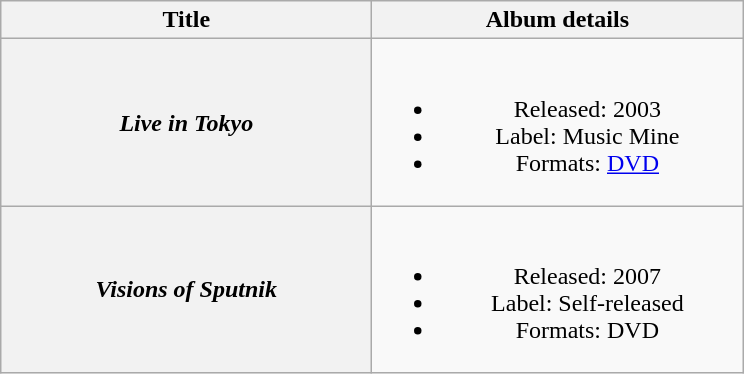<table class="wikitable plainrowheaders" style="text-align:center;">
<tr>
<th scope="col" style="width:15em;">Title</th>
<th scope="col" style="width:15em;">Album details</th>
</tr>
<tr>
<th scope="row"><em>Live in Tokyo</em></th>
<td><br><ul><li>Released: 2003</li><li>Label: Music Mine</li><li>Formats: <a href='#'>DVD</a></li></ul></td>
</tr>
<tr>
<th scope="row"><em>Visions of Sputnik</em></th>
<td><br><ul><li>Released: 2007</li><li>Label: Self-released</li><li>Formats: DVD</li></ul></td>
</tr>
</table>
